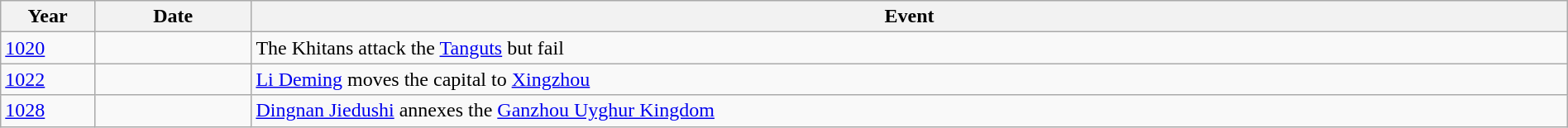<table class="wikitable" width="100%">
<tr>
<th style="width:6%">Year</th>
<th style="width:10%">Date</th>
<th>Event</th>
</tr>
<tr>
<td><a href='#'>1020</a></td>
<td></td>
<td>The Khitans attack the <a href='#'>Tanguts</a> but fail</td>
</tr>
<tr>
<td><a href='#'>1022</a></td>
<td></td>
<td><a href='#'>Li Deming</a> moves the capital to <a href='#'>Xingzhou</a></td>
</tr>
<tr>
<td><a href='#'>1028</a></td>
<td></td>
<td><a href='#'>Dingnan Jiedushi</a> annexes the <a href='#'>Ganzhou Uyghur Kingdom</a></td>
</tr>
</table>
